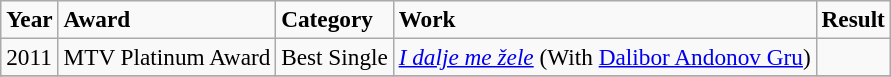<table class="sortable wikitable" style="font-size:97%;">
<tr>
<td><strong>Year</strong></td>
<td><strong>Award</strong></td>
<td><strong>Category</strong></td>
<td><strong>Work</strong></td>
<td><strong>Result</strong></td>
</tr>
<tr>
<td>2011</td>
<td>MTV Platinum Award</td>
<td>Best Single</td>
<td><em><a href='#'>I dalje me žele</a></em> (With <a href='#'>Dalibor Andonov Gru</a>)</td>
<td></td>
</tr>
<tr>
</tr>
</table>
